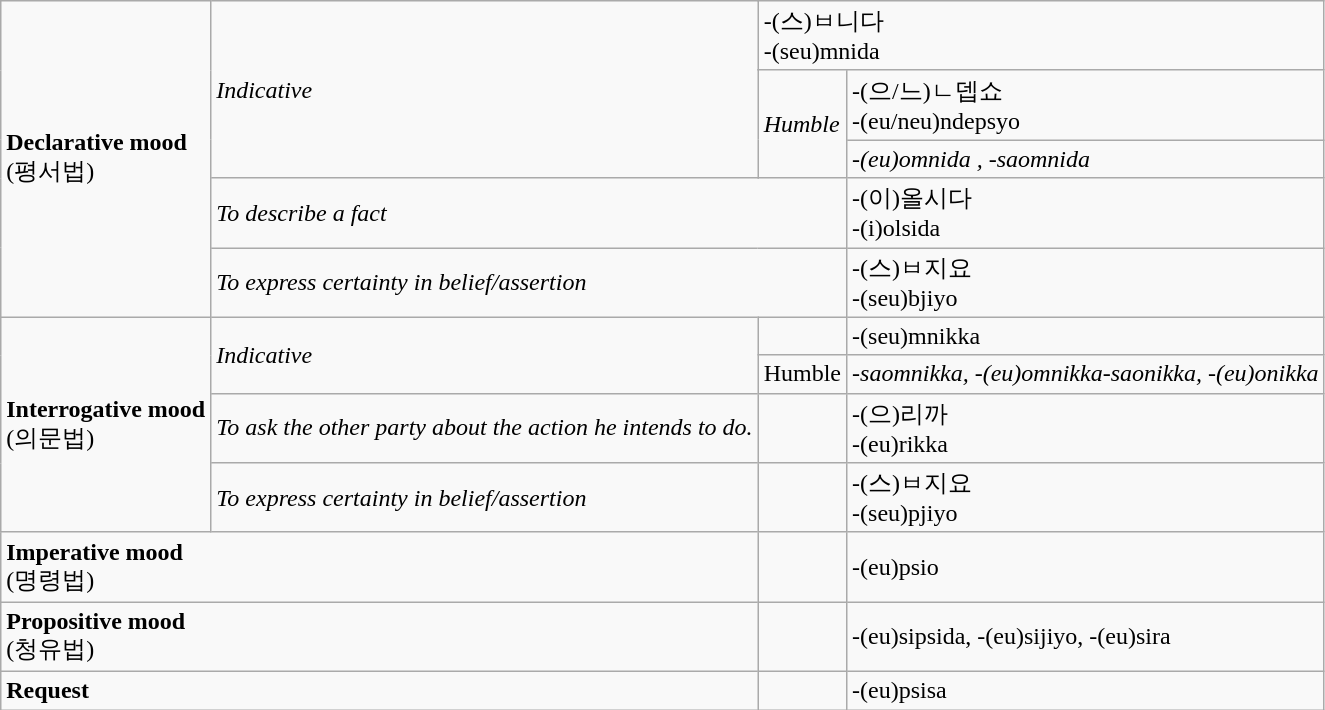<table class="wikitable">
<tr>
<td rowspan="5"><strong>Declarative mood</strong><br>(평서법)</td>
<td rowspan="3"><em>Indicative</em></td>
<td colspan="3">-(스)ㅂ니다<br>-(seu)mnida</td>
</tr>
<tr>
<td colspan="2" rowspan="2"><em>Humble</em></td>
<td>-(으/느)ㄴ뎁쇼<br>-(eu/neu)ndepsyo</td>
</tr>
<tr>
<td><em>-(eu)omnida , -saomnida</em></td>
</tr>
<tr>
<td colspan="3"><em>To describe a fact</em></td>
<td>-(이)올시다<br>-(i)olsida</td>
</tr>
<tr>
<td colspan="3"><em>To express certainty in belief/assertion</em></td>
<td>-(스)ㅂ지요<br>-(seu)bjiyo</td>
</tr>
<tr>
<td rowspan="4"><strong>Interrogative mood</strong><br>(의문법)</td>
<td colspan="2" rowspan="2"><em>Indicative</em></td>
<td></td>
<td>-(seu)mnikka</td>
</tr>
<tr>
<td>Humble</td>
<td><em>-saomnikka, -(eu)omnikka</em><em>-saonikka, -(eu)onikka</em></td>
</tr>
<tr>
<td colspan="2"><em>To ask the other party about the action he intends to do.</em></td>
<td></td>
<td>-(으)리까<br>-(eu)rikka</td>
</tr>
<tr>
<td colspan="2"><em>To express certainty in belief/assertion</em></td>
<td></td>
<td>-(스)ㅂ지요<br>-(seu)pjiyo</td>
</tr>
<tr>
<td colspan="3"><strong>Imperative mood</strong><br>(명령법)</td>
<td></td>
<td>-(eu)psio</td>
</tr>
<tr>
<td colspan="3"><strong>Propositive mood</strong><br>(청유법)</td>
<td></td>
<td>-(eu)sipsida, -(eu)sijiyo, -(eu)sira</td>
</tr>
<tr>
<td colspan="3"><strong>Request</strong></td>
<td></td>
<td>-(eu)psisa</td>
</tr>
</table>
